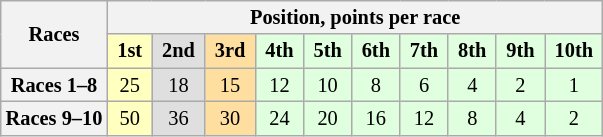<table class="wikitable" style="font-size: 85%; text-align:center">
<tr>
<th rowspan=2>Races</th>
<th colspan=10>Position, points per race</th>
</tr>
<tr>
<td style="background:#ffffbf"> <strong>1st</strong> </td>
<td style="background:#dfdfdf"> <strong>2nd</strong> </td>
<td style="background:#ffdf9f"> <strong>3rd</strong> </td>
<td style="background:#dfffdf"> <strong>4th</strong> </td>
<td style="background:#dfffdf"> <strong>5th</strong> </td>
<td style="background:#dfffdf"> <strong>6th</strong> </td>
<td style="background:#dfffdf"> <strong>7th</strong> </td>
<td style="background:#dfffdf"> <strong>8th</strong> </td>
<td style="background:#dfffdf"> <strong>9th</strong> </td>
<td style="background:#dfffdf"> <strong>10th</strong> </td>
</tr>
<tr>
<th>Races 1–8</th>
<td style="background:#ffffbf">25</td>
<td style="background:#dfdfdf">18</td>
<td style="background:#ffdf9f">15</td>
<td style="background:#dfffdf">12</td>
<td style="background:#dfffdf">10</td>
<td style="background:#dfffdf">8</td>
<td style="background:#dfffdf">6</td>
<td style="background:#dfffdf">4</td>
<td style="background:#dfffdf">2</td>
<td style="background:#dfffdf">1</td>
</tr>
<tr>
<th>Races 9–10</th>
<td style="background:#ffffbf">50</td>
<td style="background:#dfdfdf">36</td>
<td style="background:#ffdf9f">30</td>
<td style="background:#dfffdf">24</td>
<td style="background:#dfffdf">20</td>
<td style="background:#dfffdf">16</td>
<td style="background:#dfffdf">12</td>
<td style="background:#dfffdf">8</td>
<td style="background:#dfffdf">4</td>
<td style="background:#dfffdf">2</td>
</tr>
</table>
